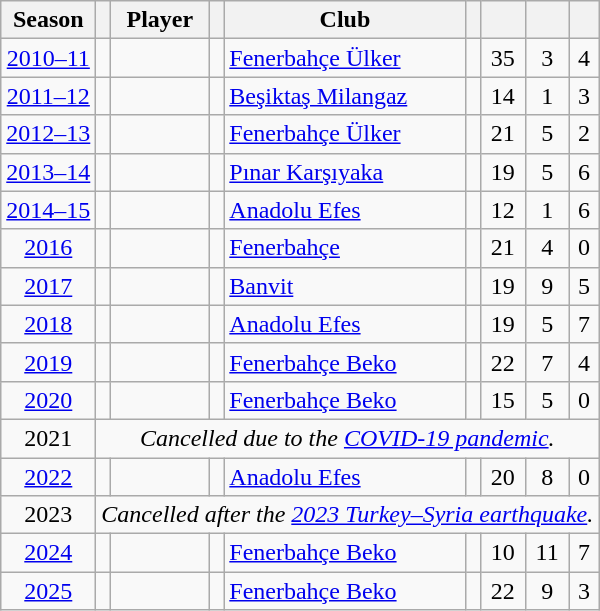<table class="wikitable sortable" style="text-align:center;">
<tr>
<th>Season</th>
<th></th>
<th>Player</th>
<th></th>
<th>Club</th>
<th></th>
<th></th>
<th></th>
<th></th>
</tr>
<tr>
<td><a href='#'>2010–11</a></td>
<td></td>
<td align=left></td>
<td></td>
<td align=left><a href='#'>Fenerbahçe Ülker</a></td>
<td></td>
<td>35</td>
<td>3</td>
<td>4</td>
</tr>
<tr>
<td><a href='#'>2011–12</a></td>
<td></td>
<td align=left></td>
<td></td>
<td align=left><a href='#'>Beşiktaş Milangaz</a></td>
<td></td>
<td>14</td>
<td>1</td>
<td>3</td>
</tr>
<tr>
<td><a href='#'>2012–13</a></td>
<td></td>
<td align=left></td>
<td></td>
<td align=left><a href='#'>Fenerbahçe Ülker</a></td>
<td></td>
<td>21</td>
<td>5</td>
<td>2</td>
</tr>
<tr>
<td><a href='#'>2013–14</a></td>
<td></td>
<td align=left></td>
<td></td>
<td align=left><a href='#'>Pınar Karşıyaka</a></td>
<td></td>
<td>19</td>
<td>5</td>
<td>6</td>
</tr>
<tr>
<td><a href='#'>2014–15</a></td>
<td></td>
<td align=left></td>
<td></td>
<td align=left><a href='#'>Anadolu Efes</a></td>
<td></td>
<td>12</td>
<td>1</td>
<td>6</td>
</tr>
<tr>
<td><a href='#'>2016</a></td>
<td></td>
<td align=left></td>
<td></td>
<td align=left><a href='#'>Fenerbahçe</a></td>
<td></td>
<td>21</td>
<td>4</td>
<td>0</td>
</tr>
<tr>
<td><a href='#'>2017</a></td>
<td></td>
<td align=left></td>
<td></td>
<td align=left><a href='#'>Banvit</a></td>
<td></td>
<td>19</td>
<td>9</td>
<td>5</td>
</tr>
<tr>
<td><a href='#'>2018</a></td>
<td></td>
<td align=left></td>
<td></td>
<td align=left><a href='#'>Anadolu Efes</a></td>
<td></td>
<td>19</td>
<td>5</td>
<td>7</td>
</tr>
<tr>
<td><a href='#'>2019</a></td>
<td></td>
<td align=left></td>
<td></td>
<td align=left><a href='#'>Fenerbahçe Beko</a></td>
<td></td>
<td>22</td>
<td>7</td>
<td>4</td>
</tr>
<tr>
<td><a href='#'>2020</a></td>
<td></td>
<td align=left></td>
<td></td>
<td align=left><a href='#'>Fenerbahçe Beko</a></td>
<td></td>
<td>15</td>
<td>5</td>
<td>0</td>
</tr>
<tr>
<td align=center>2021</td>
<td colspan=8 style="text-align:center;"><em>Cancelled due to the <a href='#'>COVID-19 pandemic</a>.</em></td>
</tr>
<tr>
<td><a href='#'>2022</a></td>
<td></td>
<td align=left></td>
<td></td>
<td align=left><a href='#'>Anadolu Efes</a></td>
<td></td>
<td>20</td>
<td>8</td>
<td>0</td>
</tr>
<tr>
<td align=center>2023</td>
<td colspan=8 style="text-align:center;"><em>Cancelled after the <a href='#'>2023 Turkey–Syria earthquake</a>.</em></td>
</tr>
<tr>
<td><a href='#'>2024</a></td>
<td></td>
<td align=left></td>
<td></td>
<td align=left><a href='#'>Fenerbahçe Beko</a></td>
<td></td>
<td>10</td>
<td>11</td>
<td>7</td>
</tr>
<tr>
<td><a href='#'>2025</a></td>
<td></td>
<td align=left></td>
<td></td>
<td align=left><a href='#'>Fenerbahçe Beko</a></td>
<td></td>
<td>22</td>
<td>9</td>
<td>3</td>
</tr>
</table>
